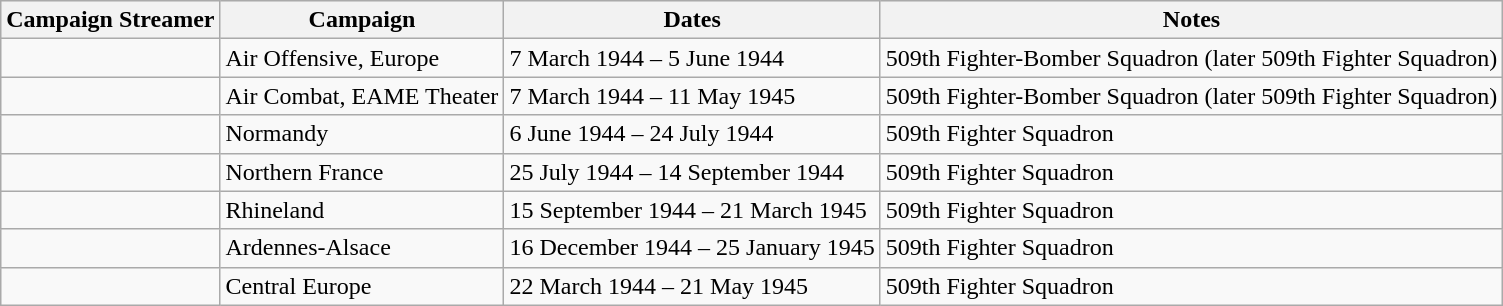<table class="wikitable">
<tr style="background:#efefef;">
<th>Campaign Streamer</th>
<th>Campaign</th>
<th>Dates</th>
<th>Notes</th>
</tr>
<tr>
<td></td>
<td>Air Offensive, Europe</td>
<td>7 March 1944 – 5 June 1944</td>
<td>509th Fighter-Bomber Squadron (later 509th Fighter Squadron)</td>
</tr>
<tr>
<td></td>
<td>Air Combat, EAME Theater</td>
<td>7 March 1944 – 11 May 1945</td>
<td>509th Fighter-Bomber Squadron (later 509th Fighter Squadron)</td>
</tr>
<tr>
<td></td>
<td>Normandy</td>
<td>6 June 1944 – 24 July 1944</td>
<td>509th Fighter Squadron</td>
</tr>
<tr>
<td></td>
<td>Northern France</td>
<td>25 July 1944 – 14 September 1944</td>
<td>509th Fighter Squadron</td>
</tr>
<tr>
<td></td>
<td>Rhineland</td>
<td>15 September 1944 – 21 March 1945</td>
<td>509th Fighter Squadron</td>
</tr>
<tr>
<td></td>
<td>Ardennes-Alsace</td>
<td>16 December 1944 – 25 January 1945</td>
<td>509th Fighter Squadron</td>
</tr>
<tr>
<td></td>
<td>Central Europe</td>
<td>22 March 1944 – 21 May 1945</td>
<td>509th Fighter Squadron</td>
</tr>
</table>
